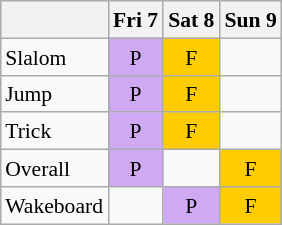<table class="wikitable" style="margin:0.5em auto; font-size:90%; line-height:1.25em; text-align:center;">
<tr>
<th></th>
<th>Fri 7</th>
<th>Sat 8</th>
<th>Sun 9</th>
</tr>
<tr>
<td align=left>Slalom</td>
<td style="background-color:#D0A9F5;text-align:center;">P</td>
<td style="background-color:#ffcc00;text-align:center;">F</td>
<td></td>
</tr>
<tr>
<td align=left>Jump</td>
<td style="background-color:#D0A9F5;text-align:center;">P</td>
<td style="background-color:#ffcc00;text-align:center;">F</td>
<td></td>
</tr>
<tr>
<td align=left>Trick</td>
<td style="background-color:#D0A9F5;text-align:center;">P</td>
<td style="background-color:#ffcc00;text-align:center;">F</td>
<td></td>
</tr>
<tr>
<td align=left>Overall</td>
<td style="background-color:#D0A9F5;text-align:center;">P</td>
<td></td>
<td style="background-color:#ffcc00;text-align:center;">F</td>
</tr>
<tr>
<td align=left>Wakeboard</td>
<td></td>
<td style="background-color:#D0A9F5;text-align:center;">P</td>
<td style="background-color:#ffcc00;text-align:center;">F</td>
</tr>
</table>
